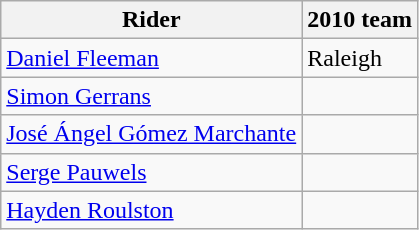<table class="wikitable">
<tr>
<th>Rider</th>
<th>2010 team</th>
</tr>
<tr>
<td><a href='#'>Daniel Fleeman</a></td>
<td>Raleigh</td>
</tr>
<tr>
<td><a href='#'>Simon Gerrans</a></td>
<td></td>
</tr>
<tr>
<td><a href='#'>José Ángel Gómez Marchante</a></td>
<td></td>
</tr>
<tr>
<td><a href='#'>Serge Pauwels</a></td>
<td></td>
</tr>
<tr>
<td><a href='#'>Hayden Roulston</a></td>
<td></td>
</tr>
</table>
